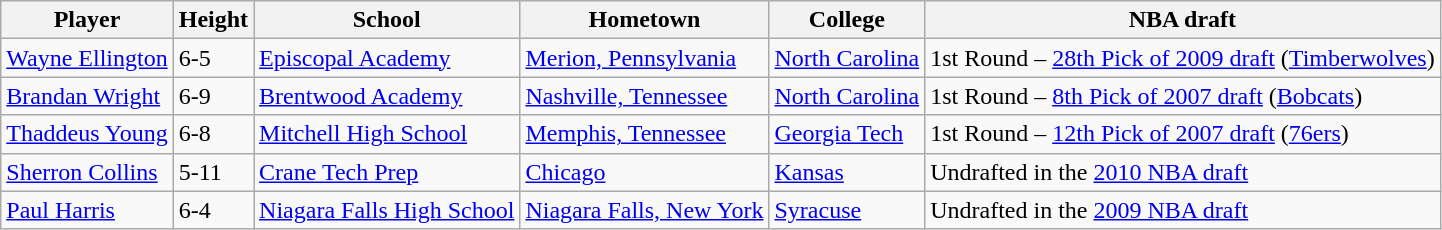<table class="wikitable">
<tr>
<th>Player</th>
<th>Height</th>
<th>School</th>
<th>Hometown</th>
<th>College</th>
<th>NBA draft</th>
</tr>
<tr>
<td><a href='#'>Wayne Ellington</a></td>
<td>6-5</td>
<td><a href='#'>Episcopal Academy</a></td>
<td><a href='#'>Merion, Pennsylvania</a></td>
<td><a href='#'>North Carolina</a></td>
<td>1st Round – <a href='#'>28th Pick of 2009 draft</a> (<a href='#'>Timberwolves</a>)</td>
</tr>
<tr>
<td><a href='#'>Brandan Wright</a></td>
<td>6-9</td>
<td><a href='#'>Brentwood Academy</a></td>
<td><a href='#'>Nashville, Tennessee</a></td>
<td><a href='#'>North Carolina</a></td>
<td>1st Round – <a href='#'>8th Pick of 2007 draft</a> (<a href='#'>Bobcats</a>)</td>
</tr>
<tr>
<td><a href='#'>Thaddeus Young</a></td>
<td>6-8</td>
<td><a href='#'>Mitchell High School</a></td>
<td><a href='#'>Memphis, Tennessee</a></td>
<td><a href='#'>Georgia Tech</a></td>
<td>1st Round – <a href='#'>12th Pick of 2007 draft</a> (<a href='#'>76ers</a>)</td>
</tr>
<tr>
<td><a href='#'>Sherron Collins</a></td>
<td>5-11</td>
<td><a href='#'>Crane Tech Prep</a></td>
<td><a href='#'>Chicago</a></td>
<td><a href='#'>Kansas</a></td>
<td>Undrafted in the <a href='#'>2010 NBA draft</a></td>
</tr>
<tr>
<td><a href='#'>Paul Harris</a></td>
<td>6-4</td>
<td><a href='#'>Niagara Falls High School</a></td>
<td><a href='#'>Niagara Falls, New York</a></td>
<td><a href='#'>Syracuse</a></td>
<td>Undrafted in the <a href='#'>2009 NBA draft</a></td>
</tr>
</table>
